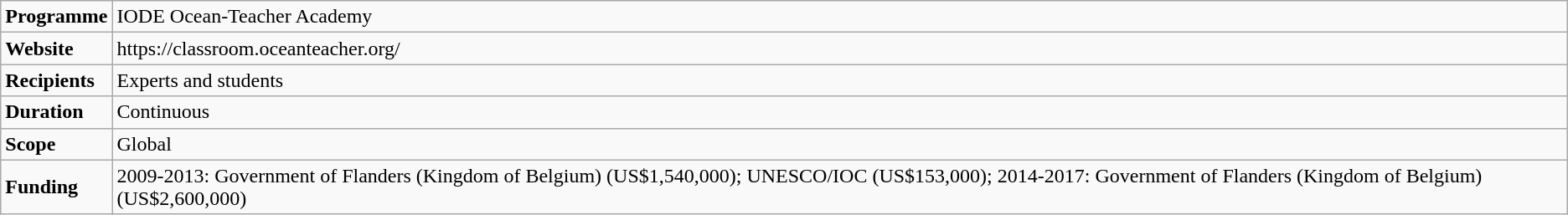<table class="wikitable">
<tr>
<td><strong>Programme</strong></td>
<td>IODE Ocean-Teacher Academy</td>
</tr>
<tr>
<td><strong>Website</strong></td>
<td>https://classroom.oceanteacher.org/</td>
</tr>
<tr>
<td><strong>Recipients</strong></td>
<td>Experts and students</td>
</tr>
<tr>
<td><strong>Duration</strong></td>
<td>Continuous</td>
</tr>
<tr>
<td><strong>Scope</strong></td>
<td>Global</td>
</tr>
<tr>
<td><strong>Funding</strong></td>
<td>2009-2013: Government of Flanders (Kingdom of Belgium) (US$1,540,000); UNESCO/IOC (US$153,000); 2014-2017: Government of Flanders (Kingdom of Belgium) (US$2,600,000)</td>
</tr>
</table>
